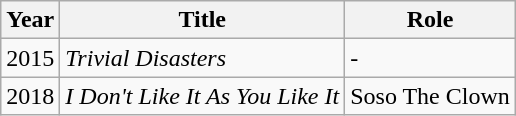<table class="wikitable">
<tr>
<th>Year</th>
<th>Title</th>
<th>Role</th>
</tr>
<tr>
<td>2015</td>
<td><em>Trivial Disasters</em></td>
<td>-</td>
</tr>
<tr>
<td>2018</td>
<td><em>I Don't Like It As You Like It</em></td>
<td>Soso The Clown</td>
</tr>
</table>
